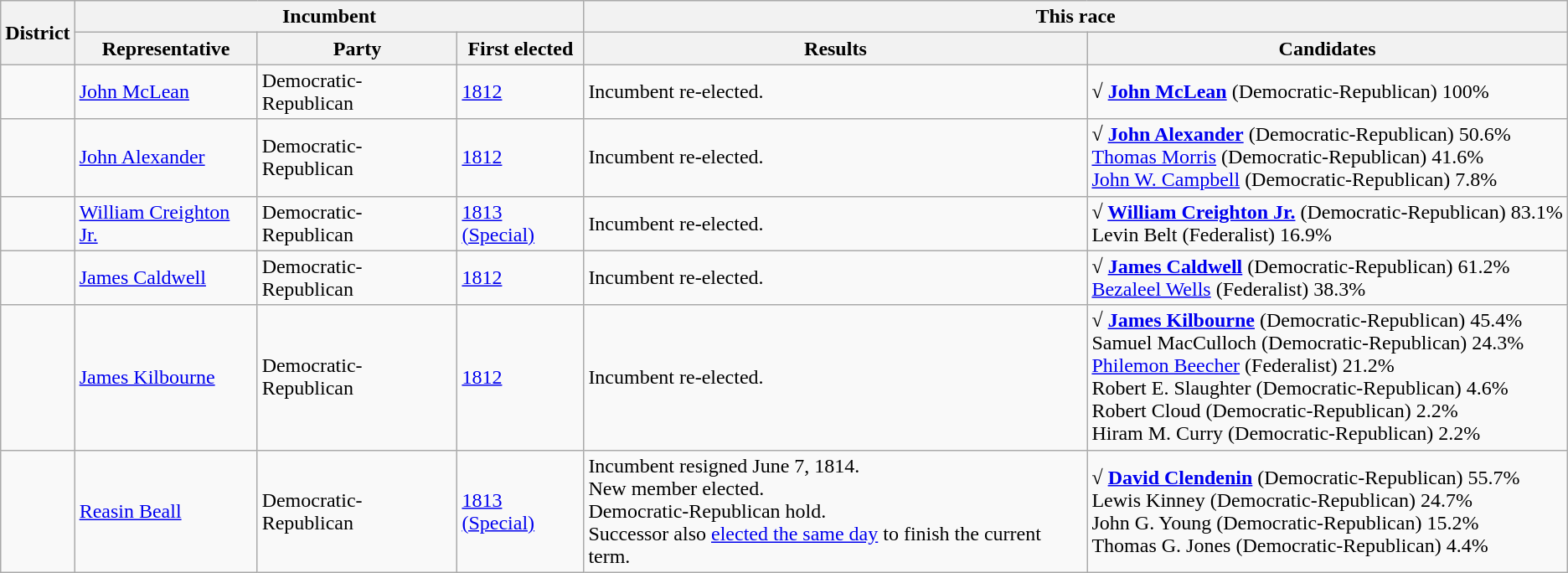<table class=wikitable>
<tr>
<th rowspan=2>District</th>
<th colspan=3>Incumbent</th>
<th colspan=2>This race</th>
</tr>
<tr>
<th>Representative</th>
<th>Party</th>
<th>First elected</th>
<th>Results</th>
<th>Candidates</th>
</tr>
<tr>
<td></td>
<td><a href='#'>John McLean</a></td>
<td>Democratic-Republican</td>
<td><a href='#'>1812</a></td>
<td>Incumbent re-elected.</td>
<td nowrap><strong>√ <a href='#'>John McLean</a></strong> (Democratic-Republican) 100%</td>
</tr>
<tr>
<td></td>
<td><a href='#'>John Alexander</a></td>
<td>Democratic-Republican</td>
<td><a href='#'>1812</a></td>
<td>Incumbent re-elected.</td>
<td nowrap><strong>√ <a href='#'>John Alexander</a></strong> (Democratic-Republican) 50.6%<br><a href='#'>Thomas Morris</a> (Democratic-Republican) 41.6%<br><a href='#'>John W. Campbell</a> (Democratic-Republican) 7.8%</td>
</tr>
<tr>
<td></td>
<td><a href='#'>William Creighton Jr.</a></td>
<td>Democratic-Republican</td>
<td><a href='#'>1813 (Special)</a></td>
<td>Incumbent re-elected.</td>
<td nowrap><strong>√ <a href='#'>William Creighton Jr.</a></strong> (Democratic-Republican) 83.1%<br>Levin Belt (Federalist) 16.9%</td>
</tr>
<tr>
<td></td>
<td><a href='#'>James Caldwell</a></td>
<td>Democratic-Republican</td>
<td><a href='#'>1812</a></td>
<td>Incumbent re-elected.</td>
<td nowrap><strong>√ <a href='#'>James Caldwell</a></strong> (Democratic-Republican) 61.2%<br><a href='#'>Bezaleel Wells</a> (Federalist) 38.3%</td>
</tr>
<tr>
<td></td>
<td><a href='#'>James Kilbourne</a></td>
<td>Democratic-Republican</td>
<td><a href='#'>1812</a></td>
<td>Incumbent re-elected.</td>
<td nowrap><strong>√ <a href='#'>James Kilbourne</a></strong> (Democratic-Republican) 45.4%<br>Samuel MacCulloch (Democratic-Republican) 24.3%<br><a href='#'>Philemon Beecher</a> (Federalist) 21.2%<br>Robert E. Slaughter (Democratic-Republican) 4.6%<br>Robert Cloud (Democratic-Republican) 2.2%<br>Hiram M. Curry (Democratic-Republican) 2.2%</td>
</tr>
<tr>
<td></td>
<td><a href='#'>Reasin Beall</a></td>
<td>Democratic-Republican</td>
<td><a href='#'>1813 (Special)</a></td>
<td>Incumbent resigned June 7, 1814.<br>New member elected.<br>Democratic-Republican hold.<br>Successor also <a href='#'>elected the same day</a> to finish the current term.</td>
<td nowrap><strong>√ <a href='#'>David Clendenin</a></strong> (Democratic-Republican) 55.7%<br>Lewis Kinney (Democratic-Republican) 24.7%<br>John G. Young (Democratic-Republican) 15.2%<br>Thomas G. Jones (Democratic-Republican) 4.4%</td>
</tr>
</table>
